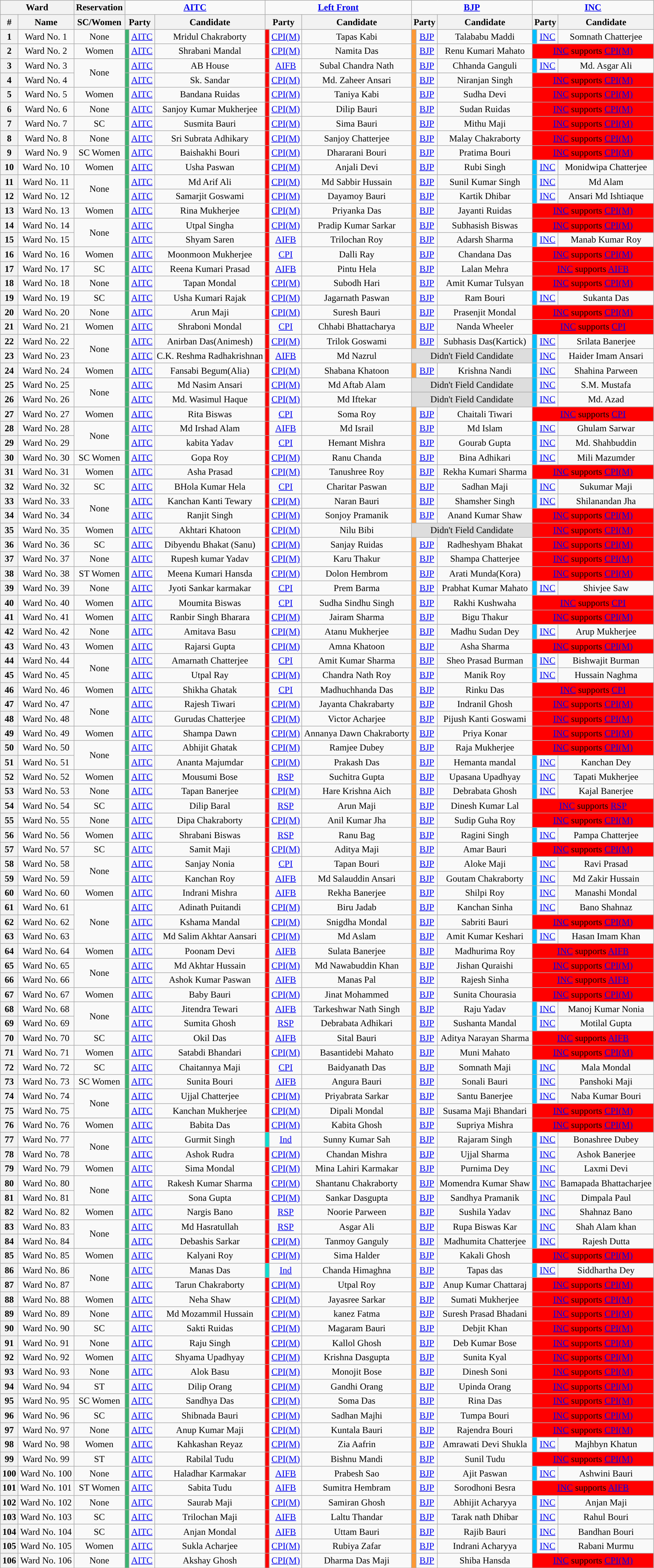<table class="wikitable sortable" style="text-align:center;">
<tr>
<th colspan="2">Ward</th>
<th colspan="1">Reservation</th>
<td colspan="3"><a href='#'><span><strong>AITC</strong></span></a></td>
<td colspan="3" bgcolor=><a href='#'><span><strong>Left Front</strong></span></a></td>
<td colspan="3"><a href='#'><span><strong>BJP</strong></span></a></td>
<td colspan="3" bgcolor=><a href='#'><span><strong>INC</strong></span></a></td>
</tr>
<tr>
<th>#</th>
<th>Name</th>
<th>SC/Women</th>
<th colspan="2">Party</th>
<th>Candidate</th>
<th colspan="2">Party</th>
<th>Candidate</th>
<th colspan="2">Party</th>
<th>Candidate</th>
<th colspan="2">Party</th>
<th>Candidate</th>
</tr>
<tr>
<th>1</th>
<td>Ward No. 1</td>
<td>None</td>
<td bgcolor=#3CB371></td>
<td><a href='#'>AITC</a></td>
<td>Mridul Chakraborty</td>
<td bgcolor=#FF0000></td>
<td><a href='#'>CPI(M)</a></td>
<td>Tapas Kabi</td>
<td bgcolor=#FF9933></td>
<td><a href='#'>BJP</a></td>
<td>Talababu Maddi</td>
<td bgcolor=#00BFFF></td>
<td><a href='#'>INC</a></td>
<td>Somnath Chatterjee</td>
</tr>
<tr>
<th>2</th>
<td>Ward No. 2</td>
<td>Women</td>
<td bgcolor=#3CB371></td>
<td><a href='#'>AITC</a></td>
<td>Shrabani Mandal</td>
<td bgcolor=#FF0000></td>
<td><a href='#'>CPI(M)</a></td>
<td>Namita Das</td>
<td bgcolor=#FF9933></td>
<td><a href='#'>BJP</a></td>
<td>Renu Kumari Mahato</td>
<td colspan="3" style="background:#f00;"><a href='#'>INC</a> supports <a href='#'>CPI(M)</a></td>
</tr>
<tr>
<th>3</th>
<td>Ward No. 3</td>
<td rowspan="2">None</td>
<td bgcolor=#3CB371></td>
<td><a href='#'>AITC</a></td>
<td>AB House</td>
<td bgcolor=#FF0000></td>
<td><a href='#'>AIFB</a></td>
<td>Subal Chandra Nath</td>
<td bgcolor=#FF9933></td>
<td><a href='#'>BJP</a></td>
<td>Chhanda Ganguli</td>
<td bgcolor=#00BFFF></td>
<td><a href='#'>INC</a></td>
<td>Md. Asgar Ali</td>
</tr>
<tr>
<th>4</th>
<td>Ward No. 4</td>
<td bgcolor=#3CB371></td>
<td><a href='#'>AITC</a></td>
<td>Sk. Sandar</td>
<td bgcolor=#FF0000></td>
<td><a href='#'>CPI(M)</a></td>
<td>Md. Zaheer Ansari</td>
<td bgcolor=#FF9933></td>
<td><a href='#'>BJP</a></td>
<td>Niranjan Singh</td>
<td colspan="3" style="background:#f00;"><a href='#'>INC</a> supports <a href='#'>CPI(M)</a></td>
</tr>
<tr>
<th>5</th>
<td>Ward No. 5</td>
<td>Women</td>
<td bgcolor=#3CB371></td>
<td><a href='#'>AITC</a></td>
<td>Bandana Ruidas</td>
<td bgcolor=#FF0000></td>
<td><a href='#'>CPI(M)</a></td>
<td>Taniya Kabi</td>
<td bgcolor=#FF9933></td>
<td><a href='#'>BJP</a></td>
<td>Sudha Devi</td>
<td colspan="3" style="background:#f00;"><a href='#'>INC</a> supports <a href='#'>CPI(M)</a></td>
</tr>
<tr>
<th>6</th>
<td>Ward No. 6</td>
<td>None</td>
<td bgcolor=#3CB371></td>
<td><a href='#'>AITC</a></td>
<td>Sanjoy Kumar Mukherjee</td>
<td bgcolor=#FF0000></td>
<td><a href='#'>CPI(M)</a></td>
<td>Dilip Bauri</td>
<td bgcolor=#FF9933></td>
<td><a href='#'>BJP</a></td>
<td>Sudan Ruidas</td>
<td colspan="3" style="background:#f00;"><a href='#'>INC</a> supports <a href='#'>CPI(M)</a></td>
</tr>
<tr>
<th>7</th>
<td>Ward No. 7</td>
<td>SC</td>
<td bgcolor=#3CB371></td>
<td><a href='#'>AITC</a></td>
<td>Susmita Bauri</td>
<td bgcolor=#FF0000></td>
<td><a href='#'>CPI(M)</a></td>
<td>Sima Bauri</td>
<td bgcolor=#FF9933></td>
<td><a href='#'>BJP</a></td>
<td>Mithu Maji</td>
<td colspan="3" style="background:#f00;"><a href='#'>INC</a> supports <a href='#'>CPI(M)</a></td>
</tr>
<tr>
<th>8</th>
<td>Ward No. 8</td>
<td>None</td>
<td bgcolor=#3CB371></td>
<td><a href='#'>AITC</a></td>
<td>Sri Subrata Adhikary</td>
<td bgcolor=#FF0000></td>
<td><a href='#'>CPI(M)</a></td>
<td>Sanjoy Chatterjee</td>
<td bgcolor=#FF9933></td>
<td><a href='#'>BJP</a></td>
<td>Malay Chakraborty</td>
<td colspan="3" style="background:#f00;"><a href='#'>INC</a> supports <a href='#'>CPI(M)</a></td>
</tr>
<tr>
<th>9</th>
<td>Ward No. 9</td>
<td>SC Women</td>
<td bgcolor=#3CB371></td>
<td><a href='#'>AITC</a></td>
<td>Baishakhi Bouri</td>
<td bgcolor=#FF0000></td>
<td><a href='#'>CPI(M)</a></td>
<td>Dhararani Bouri</td>
<td bgcolor=#FF9933></td>
<td><a href='#'>BJP</a></td>
<td>Pratima Bouri</td>
<td colspan="3" style="background:#f00;"><a href='#'>INC</a> supports <a href='#'>CPI(M)</a></td>
</tr>
<tr>
<th>10</th>
<td>Ward No. 10</td>
<td>Women</td>
<td bgcolor=#3CB371></td>
<td><a href='#'>AITC</a></td>
<td>Usha Paswan</td>
<td bgcolor=#FF0000></td>
<td><a href='#'>CPI(M)</a></td>
<td>Anjali Devi</td>
<td bgcolor=#FF9933></td>
<td><a href='#'>BJP</a></td>
<td>Rubi Singh</td>
<td bgcolor=#00BFFF></td>
<td><a href='#'>INC</a></td>
<td>Monidwipa Chatterjee</td>
</tr>
<tr>
<th>11</th>
<td>Ward No. 11</td>
<td rowspan="2">None</td>
<td bgcolor=#3CB371></td>
<td><a href='#'>AITC</a></td>
<td>Md Arif Ali</td>
<td bgcolor=#FF0000></td>
<td><a href='#'>CPI(M)</a></td>
<td>Md Sabbir Hussain</td>
<td bgcolor=#FF9933></td>
<td><a href='#'>BJP</a></td>
<td>Sunil Kumar Singh</td>
<td bgcolor=#00BFFF></td>
<td><a href='#'>INC</a></td>
<td>Md Alam</td>
</tr>
<tr>
<th>12</th>
<td>Ward No. 12</td>
<td bgcolor=#3CB371></td>
<td><a href='#'>AITC</a></td>
<td>Samarjit Goswami</td>
<td bgcolor=#FF0000></td>
<td><a href='#'>CPI(M)</a></td>
<td>Dayamoy Bauri</td>
<td bgcolor=#FF9933></td>
<td><a href='#'>BJP</a></td>
<td>Kartik Dhibar</td>
<td bgcolor=#00BFFF></td>
<td><a href='#'>INC</a></td>
<td>Ansari Md Ishtiaque</td>
</tr>
<tr>
<th>13</th>
<td>Ward No. 13</td>
<td>Women</td>
<td bgcolor=#3CB371></td>
<td><a href='#'>AITC</a></td>
<td>Rina Mukherjee</td>
<td bgcolor=#FF0000></td>
<td><a href='#'>CPI(M)</a></td>
<td>Priyanka Das</td>
<td bgcolor=#FF9933></td>
<td><a href='#'>BJP</a></td>
<td>Jayanti Ruidas</td>
<td colspan="3" style="background:#f00;"><a href='#'>INC</a> supports <a href='#'>CPI(M)</a></td>
</tr>
<tr>
<th>14</th>
<td>Ward No. 14</td>
<td rowspan="2">None</td>
<td bgcolor=#3CB371></td>
<td><a href='#'>AITC</a></td>
<td>Utpal Singha</td>
<td bgcolor=#FF0000></td>
<td><a href='#'>CPI(M)</a></td>
<td>Pradip Kumar Sarkar</td>
<td bgcolor=#FF9933></td>
<td><a href='#'>BJP</a></td>
<td>Subhasish Biswas</td>
<td colspan="3" style="background:#f00;"><a href='#'>INC</a> supports <a href='#'>CPI(M)</a></td>
</tr>
<tr>
<th>15</th>
<td>Ward No. 15</td>
<td bgcolor=#3CB371></td>
<td><a href='#'>AITC</a></td>
<td>Shyam Saren</td>
<td bgcolor=#FF0000></td>
<td><a href='#'>AIFB</a></td>
<td>Trilochan Roy</td>
<td bgcolor=#FF9933></td>
<td><a href='#'>BJP</a></td>
<td>Adarsh Sharma</td>
<td bgcolor=#00BFFF></td>
<td><a href='#'>INC</a></td>
<td>Manab Kumar Roy</td>
</tr>
<tr>
<th>16</th>
<td>Ward No. 16</td>
<td>Women</td>
<td bgcolor=#3CB371></td>
<td><a href='#'>AITC</a></td>
<td>Moonmoon Mukherjee</td>
<td bgcolor=#FF0000></td>
<td><a href='#'>CPI</a></td>
<td>Dalli Ray</td>
<td bgcolor=#FF9933></td>
<td><a href='#'>BJP</a></td>
<td>Chandana Das</td>
<td colspan="3" style="background:#f00;"><a href='#'>INC</a> supports <a href='#'>CPI(M)</a></td>
</tr>
<tr>
<th>17</th>
<td>Ward No. 17</td>
<td>SC</td>
<td bgcolor=#3CB371></td>
<td><a href='#'>AITC</a></td>
<td>Reena Kumari Prasad</td>
<td bgcolor=#FF0000></td>
<td><a href='#'>AIFB</a></td>
<td>Pintu Hela</td>
<td bgcolor=#FF9933></td>
<td><a href='#'>BJP</a></td>
<td>Lalan Mehra</td>
<td colspan="3" style="background:#f00;"><a href='#'>INC</a> supports <a href='#'>AIFB</a></td>
</tr>
<tr>
<th>18</th>
<td>Ward No. 18</td>
<td>None</td>
<td bgcolor=#3CB371></td>
<td><a href='#'>AITC</a></td>
<td>Tapan Mondal</td>
<td bgcolor=#FF0000></td>
<td><a href='#'>CPI(M)</a></td>
<td>Subodh Hari</td>
<td bgcolor=#FF9933></td>
<td><a href='#'>BJP</a></td>
<td>Amit Kumar Tulsyan</td>
<td colspan="3" style="background:#f00;"><a href='#'>INC</a> supports <a href='#'>CPI(M)</a></td>
</tr>
<tr>
<th>19</th>
<td>Ward No. 19</td>
<td>SC</td>
<td bgcolor=#3CB371></td>
<td><a href='#'>AITC</a></td>
<td>Usha Kumari Rajak</td>
<td bgcolor=#FF0000></td>
<td><a href='#'>CPI(M)</a></td>
<td>Jagarnath Paswan</td>
<td bgcolor=#FF9933></td>
<td><a href='#'>BJP</a></td>
<td>Ram Bouri</td>
<td bgcolor=#00BFFF></td>
<td><a href='#'>INC</a></td>
<td>Sukanta Das</td>
</tr>
<tr>
<th>20</th>
<td>Ward No. 20</td>
<td>None</td>
<td bgcolor=#3CB371></td>
<td><a href='#'>AITC</a></td>
<td>Arun Maji</td>
<td bgcolor=#FF0000></td>
<td><a href='#'>CPI(M)</a></td>
<td>Suresh Bauri</td>
<td bgcolor=#FF9933></td>
<td><a href='#'>BJP</a></td>
<td>Prasenjit Mondal</td>
<td colspan="3" style="background:#f00;"><a href='#'>INC</a> supports <a href='#'>CPI(M)</a></td>
</tr>
<tr>
<th>21</th>
<td>Ward No. 21</td>
<td>Women</td>
<td bgcolor=#3CB371></td>
<td><a href='#'>AITC</a></td>
<td>Shraboni Mondal</td>
<td bgcolor=#FF0000></td>
<td><a href='#'>CPI</a></td>
<td>Chhabi Bhattacharya</td>
<td bgcolor=#FF9933></td>
<td><a href='#'>BJP</a></td>
<td>Nanda Wheeler</td>
<td colspan="3" style="background:#f00;"><a href='#'>INC</a> supports <a href='#'>CPI</a></td>
</tr>
<tr>
<th>22</th>
<td>Ward No. 22</td>
<td rowspan="2">None</td>
<td bgcolor=#3CB371></td>
<td><a href='#'>AITC</a></td>
<td>Anirban Das(Animesh)</td>
<td bgcolor=#FF0000></td>
<td><a href='#'>CPI(M)</a></td>
<td>Trilok Goswami</td>
<td bgcolor=#FF9933></td>
<td><a href='#'>BJP</a></td>
<td>Subhasis Das(Kartick)</td>
<td bgcolor=#00BFFF></td>
<td><a href='#'>INC</a></td>
<td>Srilata Banerjee</td>
</tr>
<tr>
<th>23</th>
<td>Ward No. 23</td>
<td bgcolor=#3CB371></td>
<td><a href='#'>AITC</a></td>
<td>C.K. Reshma Radhakrishnan</td>
<td bgcolor=#FF0000></td>
<td><a href='#'>AIFB</a></td>
<td>Md Nazrul</td>
<td colspan="3" style="background:#DDDDDD;">Didn't Field Candidate</td>
<td bgcolor=#00BFFF></td>
<td><a href='#'>INC</a></td>
<td>Haider Imam Ansari</td>
</tr>
<tr>
<th>24</th>
<td>Ward No. 24</td>
<td>Women</td>
<td bgcolor=#3CB371></td>
<td><a href='#'>AITC</a></td>
<td>Fansabi Begum(Alia)</td>
<td bgcolor=#FF0000></td>
<td><a href='#'>CPI(M)</a></td>
<td>Shabana Khatoon</td>
<td bgcolor=#FF9933></td>
<td><a href='#'>BJP</a></td>
<td>Krishna Nandi</td>
<td bgcolor=#00BFFF></td>
<td><a href='#'>INC</a></td>
<td>Shahina Parween</td>
</tr>
<tr>
<th>25</th>
<td>Ward No. 25</td>
<td rowspan="2">None</td>
<td bgcolor=#3CB371></td>
<td><a href='#'>AITC</a></td>
<td>Md Nasim Ansari</td>
<td bgcolor=#FF0000></td>
<td><a href='#'>CPI(M)</a></td>
<td>Md Aftab Alam</td>
<td colspan="3" style="background:#DDDDDD;">Didn't Field Candidate</td>
<td bgcolor=#00BFFF></td>
<td><a href='#'>INC</a></td>
<td>S.M. Mustafa</td>
</tr>
<tr>
<th>26</th>
<td>Ward No. 26</td>
<td bgcolor=#3CB371></td>
<td><a href='#'>AITC</a></td>
<td>Md. Wasimul Haque</td>
<td bgcolor=#FF0000></td>
<td><a href='#'>CPI(M)</a></td>
<td>Md Iftekar</td>
<td colspan="3" style="background:#DDDDDD;">Didn't Field Candidate</td>
<td bgcolor=#00BFFF></td>
<td><a href='#'>INC</a></td>
<td>Md. Azad</td>
</tr>
<tr>
<th>27</th>
<td>Ward No. 27</td>
<td>Women</td>
<td bgcolor=#3CB371></td>
<td><a href='#'>AITC</a></td>
<td>Rita Biswas</td>
<td bgcolor=#FF0000></td>
<td><a href='#'>CPI</a></td>
<td>Soma Roy</td>
<td bgcolor=#FF9933></td>
<td><a href='#'>BJP</a></td>
<td>Chaitali Tiwari</td>
<td colspan="3" style="background:#f00;"><a href='#'>INC</a> supports <a href='#'>CPI</a></td>
</tr>
<tr>
<th>28</th>
<td>Ward No. 28</td>
<td rowspan="2">None</td>
<td bgcolor=#3CB371></td>
<td><a href='#'>AITC</a></td>
<td>Md Irshad Alam</td>
<td bgcolor=#FF0000></td>
<td><a href='#'>AIFB</a></td>
<td>Md Israil</td>
<td bgcolor=#FF9933></td>
<td><a href='#'>BJP</a></td>
<td>Md Islam</td>
<td bgcolor=#00BFFF></td>
<td><a href='#'>INC</a></td>
<td>Ghulam Sarwar</td>
</tr>
<tr>
<th>29</th>
<td>Ward No. 29</td>
<td bgcolor=#3CB371></td>
<td><a href='#'>AITC</a></td>
<td>kabita Yadav</td>
<td bgcolor=#FF0000></td>
<td><a href='#'>CPI</a></td>
<td>Hemant Mishra</td>
<td bgcolor=#FF9933></td>
<td><a href='#'>BJP</a></td>
<td>Gourab Gupta</td>
<td bgcolor=#00BFFF></td>
<td><a href='#'>INC</a></td>
<td>Md. Shahbuddin</td>
</tr>
<tr>
<th>30</th>
<td>Ward No. 30</td>
<td>SC Women</td>
<td bgcolor=#3CB371></td>
<td><a href='#'>AITC</a></td>
<td>Gopa Roy</td>
<td bgcolor=#FF0000></td>
<td><a href='#'>CPI(M)</a></td>
<td>Ranu Chanda</td>
<td bgcolor=#FF9933></td>
<td><a href='#'>BJP</a></td>
<td>Bina Adhikari</td>
<td bgcolor=#00BFFF></td>
<td><a href='#'>INC</a></td>
<td>Mili Mazumder</td>
</tr>
<tr>
<th>31</th>
<td>Ward No. 31</td>
<td>Women</td>
<td bgcolor=#3CB371></td>
<td><a href='#'>AITC</a></td>
<td>Asha Prasad</td>
<td bgcolor=#FF0000></td>
<td><a href='#'>CPI(M)</a></td>
<td>Tanushree Roy</td>
<td bgcolor=#FF9933></td>
<td><a href='#'>BJP</a></td>
<td>Rekha Kumari Sharma</td>
<td colspan="3" style="background:#f00;"><a href='#'>INC</a> supports <a href='#'>CPI(M)</a></td>
</tr>
<tr>
<th>32</th>
<td>Ward No. 32</td>
<td>SC</td>
<td bgcolor=#3CB371></td>
<td><a href='#'>AITC</a></td>
<td>BHola Kumar Hela</td>
<td bgcolor=#FF0000></td>
<td><a href='#'>CPI</a></td>
<td>Charitar Paswan</td>
<td bgcolor=#FF9933></td>
<td><a href='#'>BJP</a></td>
<td>Sadhan Maji</td>
<td bgcolor=#00BFFF></td>
<td><a href='#'>INC</a></td>
<td>Sukumar Maji</td>
</tr>
<tr>
<th>33</th>
<td>Ward No. 33</td>
<td rowspan="2">None</td>
<td bgcolor=#3CB371></td>
<td><a href='#'>AITC</a></td>
<td>Kanchan Kanti Tewary</td>
<td bgcolor=#FF0000></td>
<td><a href='#'>CPI(M)</a></td>
<td>Naran Bauri</td>
<td bgcolor=#FF9933></td>
<td><a href='#'>BJP</a></td>
<td>Shamsher Singh</td>
<td bgcolor=#00BFFF></td>
<td><a href='#'>INC</a></td>
<td>Shilanandan Jha</td>
</tr>
<tr>
<th>34</th>
<td>Ward No. 34</td>
<td bgcolor=#3CB371></td>
<td><a href='#'>AITC</a></td>
<td>Ranjit Singh</td>
<td bgcolor=#FF0000></td>
<td><a href='#'>CPI(M)</a></td>
<td>Sonjoy Pramanik</td>
<td bgcolor=#FF9933></td>
<td><a href='#'>BJP</a></td>
<td>Anand Kumar Shaw</td>
<td colspan="3" style="background:#f00;"><a href='#'>INC</a> supports <a href='#'>CPI(M)</a></td>
</tr>
<tr>
<th>35</th>
<td>Ward No. 35</td>
<td>Women</td>
<td bgcolor=#3CB371></td>
<td><a href='#'>AITC</a></td>
<td>Akhtari Khatoon</td>
<td bgcolor=#FF0000></td>
<td><a href='#'>CPI(M)</a></td>
<td>Nilu Bibi</td>
<td colspan="3" style="background:#DDDDDD;">Didn't Field Candidate</td>
<td colspan="3" style="background:#f00;"><a href='#'>INC</a> supports <a href='#'>CPI(M)</a></td>
</tr>
<tr>
<th>36</th>
<td>Ward No. 36</td>
<td>SC</td>
<td bgcolor=#3CB371></td>
<td><a href='#'>AITC</a></td>
<td>Dibyendu Bhakat (Sanu)</td>
<td bgcolor=#FF0000></td>
<td><a href='#'>CPI(M)</a></td>
<td>Sanjay Ruidas</td>
<td bgcolor=#FF9933></td>
<td><a href='#'>BJP</a></td>
<td>Radheshyam Bhakat</td>
<td colspan="3" style="background:#f00;"><a href='#'>INC</a> supports <a href='#'>CPI(M)</a></td>
</tr>
<tr>
<th>37</th>
<td>Ward No. 37</td>
<td>None</td>
<td bgcolor=#3CB371></td>
<td><a href='#'>AITC</a></td>
<td>Rupesh kumar Yadav</td>
<td bgcolor=#FF0000></td>
<td><a href='#'>CPI(M)</a></td>
<td>Karu Thakur</td>
<td bgcolor=#FF9933></td>
<td><a href='#'>BJP</a></td>
<td>Shampa Chatterjee</td>
<td colspan="3" style="background:#f00;"><a href='#'>INC</a> supports <a href='#'>CPI(M)</a></td>
</tr>
<tr>
<th>38</th>
<td>Ward No. 38</td>
<td>ST Women</td>
<td bgcolor=#3CB371></td>
<td><a href='#'>AITC</a></td>
<td>Meena Kumari Hansda</td>
<td bgcolor=#FF0000></td>
<td><a href='#'>CPI(M)</a></td>
<td>Dolon Hembrom</td>
<td bgcolor=#FF9933></td>
<td><a href='#'>BJP</a></td>
<td>Arati Munda(Kora)</td>
<td colspan="3" style="background:#f00;"><a href='#'>INC</a> supports <a href='#'>CPI(M)</a></td>
</tr>
<tr>
<th>39</th>
<td>Ward No. 39</td>
<td>None</td>
<td bgcolor=#3CB371></td>
<td><a href='#'>AITC</a></td>
<td>Jyoti Sankar karmakar</td>
<td bgcolor=#FF0000></td>
<td><a href='#'>CPI</a></td>
<td>Prem Barma</td>
<td bgcolor=#FF9933></td>
<td><a href='#'>BJP</a></td>
<td>Prabhat Kumar Mahato</td>
<td bgcolor=#00BFFF></td>
<td><a href='#'>INC</a></td>
<td>Shivjee Saw</td>
</tr>
<tr>
<th>40</th>
<td>Ward No. 40</td>
<td>Women</td>
<td bgcolor=#3CB371></td>
<td><a href='#'>AITC</a></td>
<td>Moumita Biswas</td>
<td bgcolor=#FF0000></td>
<td><a href='#'>CPI</a></td>
<td>Sudha Sindhu Singh</td>
<td bgcolor=#FF9933></td>
<td><a href='#'>BJP</a></td>
<td>Rakhi Kushwaha</td>
<td colspan="3" style="background:#f00;"><a href='#'>INC</a> supports <a href='#'>CPI</a></td>
</tr>
<tr>
<th>41</th>
<td>Ward No. 41</td>
<td>Women</td>
<td bgcolor=#3CB371></td>
<td><a href='#'>AITC</a></td>
<td>Ranbir Singh Bharara</td>
<td bgcolor=#FF0000></td>
<td><a href='#'>CPI(M)</a></td>
<td>Jairam Sharma</td>
<td bgcolor=#FF9933></td>
<td><a href='#'>BJP</a></td>
<td>Bigu Thakur</td>
<td colspan="3" style="background:#f00;"><a href='#'>INC</a> supports <a href='#'>CPI(M)</a></td>
</tr>
<tr>
<th>42</th>
<td>Ward No. 42</td>
<td>None</td>
<td bgcolor=#3CB371></td>
<td><a href='#'>AITC</a></td>
<td>Amitava Basu</td>
<td bgcolor=#FF0000></td>
<td><a href='#'>CPI(M)</a></td>
<td>Atanu Mukherjee</td>
<td bgcolor=#FF9933></td>
<td><a href='#'>BJP</a></td>
<td>Madhu Sudan Dey</td>
<td bgcolor=#00BFFF></td>
<td><a href='#'>INC</a></td>
<td>Arup Mukherjee</td>
</tr>
<tr>
<th>43</th>
<td>Ward No. 43</td>
<td>Women</td>
<td bgcolor=#3CB371></td>
<td><a href='#'>AITC</a></td>
<td>Rajarsi Gupta</td>
<td bgcolor=#FF0000></td>
<td><a href='#'>CPI(M)</a></td>
<td>Amna Khatoon</td>
<td bgcolor=#FF9933></td>
<td><a href='#'>BJP</a></td>
<td>Asha Sharma</td>
<td colspan="3" style="background:#f00;"><a href='#'>INC</a> supports <a href='#'>CPI(M)</a></td>
</tr>
<tr>
<th>44</th>
<td>Ward No. 44</td>
<td rowspan="2">None</td>
<td bgcolor=#3CB371></td>
<td><a href='#'>AITC</a></td>
<td>Amarnath Chatterjee</td>
<td bgcolor=#FF0000></td>
<td><a href='#'>CPI</a></td>
<td>Amit Kumar Sharma</td>
<td bgcolor=#FF9933></td>
<td><a href='#'>BJP</a></td>
<td>Sheo Prasad Burman</td>
<td bgcolor=#00BFFF></td>
<td><a href='#'>INC</a></td>
<td>Bishwajit Burman</td>
</tr>
<tr>
<th>45</th>
<td>Ward No. 45</td>
<td bgcolor=#3CB371></td>
<td><a href='#'>AITC</a></td>
<td>Utpal Ray</td>
<td bgcolor=#FF0000></td>
<td><a href='#'>CPI(M)</a></td>
<td>Chandra Nath Roy</td>
<td bgcolor=#FF9933></td>
<td><a href='#'>BJP</a></td>
<td>Manik Roy</td>
<td bgcolor=#00BFFF></td>
<td><a href='#'>INC</a></td>
<td>Hussain Naghma</td>
</tr>
<tr>
<th>46</th>
<td>Ward No. 46</td>
<td>Women</td>
<td bgcolor=#3CB371></td>
<td><a href='#'>AITC</a></td>
<td>Shikha Ghatak</td>
<td bgcolor=#FF0000></td>
<td><a href='#'>CPI</a></td>
<td>Madhuchhanda Das</td>
<td bgcolor=#FF9933></td>
<td><a href='#'>BJP</a></td>
<td>Rinku Das</td>
<td colspan="3" style="background:#f00;"><a href='#'>INC</a> supports <a href='#'>CPI</a></td>
</tr>
<tr>
<th>47</th>
<td>Ward No. 47</td>
<td rowspan="2">None</td>
<td bgcolor=#3CB371></td>
<td><a href='#'>AITC</a></td>
<td>Rajesh Tiwari</td>
<td bgcolor=#FF0000></td>
<td><a href='#'>CPI(M)</a></td>
<td>Jayanta Chakrabarty</td>
<td bgcolor=#FF9933></td>
<td><a href='#'>BJP</a></td>
<td>Indranil Ghosh</td>
<td colspan="3" style="background:#f00;"><a href='#'>INC</a> supports <a href='#'>CPI(M)</a></td>
</tr>
<tr>
<th>48</th>
<td>Ward No. 48</td>
<td bgcolor=#3CB371></td>
<td><a href='#'>AITC</a></td>
<td>Gurudas Chatterjee</td>
<td bgcolor=#FF0000></td>
<td><a href='#'>CPI(M)</a></td>
<td>Victor Acharjee</td>
<td bgcolor=#FF9933></td>
<td><a href='#'>BJP</a></td>
<td>Pijush Kanti Goswami</td>
<td colspan="3" style="background:#f00;"><a href='#'>INC</a> supports <a href='#'>CPI(M)</a></td>
</tr>
<tr>
<th>49</th>
<td>Ward No. 49</td>
<td>Women</td>
<td bgcolor=#3CB371></td>
<td><a href='#'>AITC</a></td>
<td>Shampa Dawn</td>
<td bgcolor=#FF0000></td>
<td><a href='#'>CPI(M)</a></td>
<td>Annanya Dawn Chakraborty</td>
<td bgcolor=#FF9933></td>
<td><a href='#'>BJP</a></td>
<td>Priya Konar</td>
<td colspan="3" style="background:#f00;"><a href='#'>INC</a> supports <a href='#'>CPI(M)</a></td>
</tr>
<tr>
<th>50</th>
<td>Ward No. 50</td>
<td rowspan="2">None</td>
<td bgcolor=#3CB371></td>
<td><a href='#'>AITC</a></td>
<td>Abhijit Ghatak</td>
<td bgcolor=#FF0000></td>
<td><a href='#'>CPI(M)</a></td>
<td>Ramjee Dubey</td>
<td bgcolor=#FF9933></td>
<td><a href='#'>BJP</a></td>
<td>Raja Mukherjee</td>
<td colspan="3" style="background:#f00;"><a href='#'>INC</a> supports <a href='#'>CPI(M)</a></td>
</tr>
<tr>
<th>51</th>
<td>Ward No. 51</td>
<td bgcolor=#3CB371></td>
<td><a href='#'>AITC</a></td>
<td>Ananta Majumdar</td>
<td bgcolor=#FF0000></td>
<td><a href='#'>CPI(M)</a></td>
<td>Prakash Das</td>
<td bgcolor=#FF9933></td>
<td><a href='#'>BJP</a></td>
<td>Hemanta mandal</td>
<td bgcolor=#00BFFF></td>
<td><a href='#'>INC</a></td>
<td>Kanchan Dey</td>
</tr>
<tr>
<th>52</th>
<td>Ward No. 52</td>
<td>Women</td>
<td bgcolor=#3CB371></td>
<td><a href='#'>AITC</a></td>
<td>Mousumi Bose</td>
<td bgcolor=#FF0000></td>
<td><a href='#'>RSP</a></td>
<td>Suchitra Gupta</td>
<td bgcolor=#FF9933></td>
<td><a href='#'>BJP</a></td>
<td>Upasana Upadhyay</td>
<td bgcolor=#00BFFF></td>
<td><a href='#'>INC</a></td>
<td>Tapati Mukherjee</td>
</tr>
<tr>
<th>53</th>
<td>Ward No. 53</td>
<td>None</td>
<td bgcolor=#3CB371></td>
<td><a href='#'>AITC</a></td>
<td>Tapan Banerjee</td>
<td bgcolor=#FF0000></td>
<td><a href='#'>CPI(M)</a></td>
<td>Hare Krishna Aich</td>
<td bgcolor=#FF9933></td>
<td><a href='#'>BJP</a></td>
<td>Debrabata Ghosh</td>
<td bgcolor=#00BFFF></td>
<td><a href='#'>INC</a></td>
<td>Kajal Banerjee</td>
</tr>
<tr>
<th>54</th>
<td>Ward No. 54</td>
<td>SC</td>
<td bgcolor=#3CB371></td>
<td><a href='#'>AITC</a></td>
<td>Dilip Baral</td>
<td bgcolor=#FF0000></td>
<td><a href='#'>RSP</a></td>
<td>Arun Maji</td>
<td bgcolor=#FF9933></td>
<td><a href='#'>BJP</a></td>
<td>Dinesh Kumar Lal</td>
<td colspan="3" style="background:#f00;"><a href='#'>INC</a> supports <a href='#'>RSP</a></td>
</tr>
<tr>
<th>55</th>
<td>Ward No. 55</td>
<td>None</td>
<td bgcolor=#3CB371></td>
<td><a href='#'>AITC</a></td>
<td>Dipa Chakraborty</td>
<td bgcolor=#FF0000></td>
<td><a href='#'>CPI(M)</a></td>
<td>Anil Kumar Jha</td>
<td bgcolor=#FF9933></td>
<td><a href='#'>BJP</a></td>
<td>Sudip Guha Roy</td>
<td colspan="3" style="background:#f00;"><a href='#'>INC</a> supports <a href='#'>CPI(M)</a></td>
</tr>
<tr>
<th>56</th>
<td>Ward No. 56</td>
<td>Women</td>
<td bgcolor=#3CB371></td>
<td><a href='#'>AITC</a></td>
<td>Shrabani Biswas</td>
<td bgcolor=#FF0000></td>
<td><a href='#'>RSP</a></td>
<td>Ranu Bag</td>
<td bgcolor=#FF9933></td>
<td><a href='#'>BJP</a></td>
<td>Ragini Singh</td>
<td bgcolor=#00BFFF></td>
<td><a href='#'>INC</a></td>
<td>Pampa Chatterjee</td>
</tr>
<tr>
<th>57</th>
<td>Ward No. 57</td>
<td>SC</td>
<td bgcolor=#3CB371></td>
<td><a href='#'>AITC</a></td>
<td>Samit Maji</td>
<td bgcolor=#FF0000></td>
<td><a href='#'>CPI(M)</a></td>
<td>Aditya Maji</td>
<td bgcolor=#FF9933></td>
<td><a href='#'>BJP</a></td>
<td>Amar Bauri</td>
<td colspan="3" style="background:#f00;"><a href='#'>INC</a> supports <a href='#'>CPI(M)</a></td>
</tr>
<tr>
<th>58</th>
<td>Ward No. 58</td>
<td rowspan="2">None</td>
<td bgcolor=#3CB371></td>
<td><a href='#'>AITC</a></td>
<td>Sanjay Nonia</td>
<td bgcolor=#FF0000></td>
<td><a href='#'>CPI</a></td>
<td>Tapan Bouri</td>
<td bgcolor=#FF9933></td>
<td><a href='#'>BJP</a></td>
<td>Aloke Maji</td>
<td bgcolor=#00BFFF></td>
<td><a href='#'>INC</a></td>
<td>Ravi Prasad</td>
</tr>
<tr>
<th>59</th>
<td>Ward No. 59</td>
<td bgcolor=#3CB371></td>
<td><a href='#'>AITC</a></td>
<td>Kanchan Roy</td>
<td bgcolor=#FF0000></td>
<td><a href='#'>AIFB</a></td>
<td>Md Salauddin Ansari</td>
<td bgcolor=#FF9933></td>
<td><a href='#'>BJP</a></td>
<td>Goutam Chakraborty</td>
<td bgcolor=#00BFFF></td>
<td><a href='#'>INC</a></td>
<td>Md Zakir Hussain</td>
</tr>
<tr>
<th>60</th>
<td>Ward No. 60</td>
<td>Women</td>
<td bgcolor=#3CB371></td>
<td><a href='#'>AITC</a></td>
<td>Indrani Mishra</td>
<td bgcolor=#FF0000></td>
<td><a href='#'>AIFB</a></td>
<td>Rekha Banerjee</td>
<td bgcolor=#FF9933></td>
<td><a href='#'>BJP</a></td>
<td>Shilpi Roy</td>
<td bgcolor=#00BFFF></td>
<td><a href='#'>INC</a></td>
<td>Manashi Mondal</td>
</tr>
<tr>
<th>61</th>
<td>Ward No. 61</td>
<td rowspan="3">None</td>
<td bgcolor=#3CB371></td>
<td><a href='#'>AITC</a></td>
<td>Adinath Puitandi</td>
<td bgcolor=#FF0000></td>
<td><a href='#'>CPI(M)</a></td>
<td>Biru Jadab</td>
<td bgcolor=#FF9933></td>
<td><a href='#'>BJP</a></td>
<td>Kanchan Sinha</td>
<td bgcolor=#00BFFF></td>
<td><a href='#'>INC</a></td>
<td>Bano Shahnaz</td>
</tr>
<tr>
<th>62</th>
<td>Ward No. 62</td>
<td bgcolor=#3CB371></td>
<td><a href='#'>AITC</a></td>
<td>Kshama Mandal</td>
<td bgcolor=#FF0000></td>
<td><a href='#'>CPI(M)</a></td>
<td>Snigdha Mondal</td>
<td bgcolor=#FF9933></td>
<td><a href='#'>BJP</a></td>
<td>Sabriti Bauri</td>
<td colspan="3" style="background:#f00;"><a href='#'>INC</a> supports <a href='#'>CPI(M)</a></td>
</tr>
<tr>
<th>63</th>
<td>Ward No. 63</td>
<td bgcolor=#3CB371></td>
<td><a href='#'>AITC</a></td>
<td>Md Salim Akhtar Aansari</td>
<td bgcolor=#FF0000></td>
<td><a href='#'>CPI(M)</a></td>
<td>Md Aslam</td>
<td bgcolor=#FF9933></td>
<td><a href='#'>BJP</a></td>
<td>Amit Kumar Keshari</td>
<td bgcolor=#00BFFF></td>
<td><a href='#'>INC</a></td>
<td>Hasan Imam Khan</td>
</tr>
<tr>
<th>64</th>
<td>Ward No. 64</td>
<td>Women</td>
<td bgcolor=#3CB371></td>
<td><a href='#'>AITC</a></td>
<td>Poonam Devi</td>
<td bgcolor=#FF0000></td>
<td><a href='#'>AIFB</a></td>
<td>Sulata Banerjee</td>
<td bgcolor=#FF9933></td>
<td><a href='#'>BJP</a></td>
<td>Madhurima Roy</td>
<td colspan="3" style="background:#f00;"><a href='#'>INC</a> supports <a href='#'>AIFB</a></td>
</tr>
<tr>
<th>65</th>
<td>Ward No. 65</td>
<td rowspan="2">None</td>
<td bgcolor=#3CB371></td>
<td><a href='#'>AITC</a></td>
<td>Md Akhtar Hussain</td>
<td bgcolor=#FF0000></td>
<td><a href='#'>CPI(M)</a></td>
<td>Md Nawabuddin Khan</td>
<td bgcolor=#FF9933></td>
<td><a href='#'>BJP</a></td>
<td>Jishan Quraishi</td>
<td colspan="3" style="background:#f00;"><a href='#'>INC</a> supports <a href='#'>CPI(M)</a></td>
</tr>
<tr>
<th>66</th>
<td>Ward No. 66</td>
<td bgcolor=#3CB371></td>
<td><a href='#'>AITC</a></td>
<td>Ashok Kumar Paswan</td>
<td bgcolor=#FF0000></td>
<td><a href='#'>AIFB</a></td>
<td>Manas Pal</td>
<td bgcolor=#FF9933></td>
<td><a href='#'>BJP</a></td>
<td>Rajesh Sinha</td>
<td colspan="3" style="background:#f00;"><a href='#'>INC</a> supports <a href='#'>AIFB</a></td>
</tr>
<tr>
<th>67</th>
<td>Ward No. 67</td>
<td>Women</td>
<td bgcolor=#3CB371></td>
<td><a href='#'>AITC</a></td>
<td>Baby Bauri</td>
<td bgcolor=#FF0000></td>
<td><a href='#'>CPI(M)</a></td>
<td>Jinat Mohammed</td>
<td bgcolor=#FF9933></td>
<td><a href='#'>BJP</a></td>
<td>Sunita Chourasia</td>
<td colspan="3" style="background:#f00;"><a href='#'>INC</a> supports <a href='#'>CPI(M)</a></td>
</tr>
<tr>
<th>68</th>
<td>Ward No. 68</td>
<td rowspan="2">None</td>
<td bgcolor=#3CB371></td>
<td><a href='#'>AITC</a></td>
<td>Jitendra Tewari</td>
<td bgcolor=#FF0000></td>
<td><a href='#'>AIFB</a></td>
<td>Tarkeshwar Nath Singh</td>
<td bgcolor=#FF9933></td>
<td><a href='#'>BJP</a></td>
<td>Raju Yadav</td>
<td bgcolor=#00BFFF></td>
<td><a href='#'>INC</a></td>
<td>Manoj Kumar Nonia</td>
</tr>
<tr>
<th>69</th>
<td>Ward No. 69</td>
<td bgcolor=#3CB371></td>
<td><a href='#'>AITC</a></td>
<td>Sumita Ghosh</td>
<td bgcolor=#FF0000></td>
<td><a href='#'>RSP</a></td>
<td>Debrabata Adhikari</td>
<td bgcolor=#FF9933></td>
<td><a href='#'>BJP</a></td>
<td>Sushanta Mandal</td>
<td bgcolor=#00BFFF></td>
<td><a href='#'>INC</a></td>
<td>Motilal Gupta</td>
</tr>
<tr>
<th>70</th>
<td>Ward No. 70</td>
<td>SC</td>
<td bgcolor=#3CB371></td>
<td><a href='#'>AITC</a></td>
<td>Okil Das</td>
<td bgcolor=#FF0000></td>
<td><a href='#'>AIFB</a></td>
<td>Sital Bauri</td>
<td bgcolor=#FF9933></td>
<td><a href='#'>BJP</a></td>
<td>Aditya Narayan Sharma</td>
<td colspan="3" style="background:#f00;"><a href='#'>INC</a> supports <a href='#'>AIFB</a></td>
</tr>
<tr>
<th>71</th>
<td>Ward No. 71</td>
<td>Women</td>
<td bgcolor=#3CB371></td>
<td><a href='#'>AITC</a></td>
<td>Satabdi Bhandari</td>
<td bgcolor=#FF0000></td>
<td><a href='#'>CPI(M)</a></td>
<td>Basantidebi Mahato</td>
<td bgcolor=#FF9933></td>
<td><a href='#'>BJP</a></td>
<td>Muni Mahato</td>
<td colspan="3" style="background:#f00;"><a href='#'>INC</a> supports <a href='#'>CPI(M)</a></td>
</tr>
<tr>
<th>72</th>
<td>Ward No. 72</td>
<td>SC</td>
<td bgcolor=#3CB371></td>
<td><a href='#'>AITC</a></td>
<td>Chaitannya Maji</td>
<td bgcolor=#FF0000></td>
<td><a href='#'>CPI</a></td>
<td>Baidyanath Das</td>
<td bgcolor=#FF9933></td>
<td><a href='#'>BJP</a></td>
<td>Somnath Maji</td>
<td bgcolor=#00BFFF></td>
<td><a href='#'>INC</a></td>
<td>Mala Mondal</td>
</tr>
<tr>
<th>73</th>
<td>Ward No. 73</td>
<td>SC Women</td>
<td bgcolor=#3CB371></td>
<td><a href='#'>AITC</a></td>
<td>Sunita Bouri</td>
<td bgcolor=#FF0000></td>
<td><a href='#'>AIFB</a></td>
<td>Angura Bauri</td>
<td bgcolor=#FF9933></td>
<td><a href='#'>BJP</a></td>
<td>Sonali Bauri</td>
<td bgcolor=#00BFFF></td>
<td><a href='#'>INC</a></td>
<td>Panshoki Maji</td>
</tr>
<tr>
<th>74</th>
<td>Ward No. 74</td>
<td rowspan="2">None</td>
<td bgcolor=#3CB371></td>
<td><a href='#'>AITC</a></td>
<td>Ujjal Chatterjee</td>
<td bgcolor=#FF0000></td>
<td><a href='#'>CPI(M)</a></td>
<td>Priyabrata Sarkar</td>
<td bgcolor=#FF9933></td>
<td><a href='#'>BJP</a></td>
<td>Santu Banerjee</td>
<td bgcolor=#00BFFF></td>
<td><a href='#'>INC</a></td>
<td>Naba Kumar Bouri</td>
</tr>
<tr>
<th>75</th>
<td>Ward No. 75</td>
<td bgcolor=#3CB371></td>
<td><a href='#'>AITC</a></td>
<td>Kanchan Mukherjee</td>
<td bgcolor=#FF0000></td>
<td><a href='#'>CPI(M)</a></td>
<td>Dipali Mondal</td>
<td bgcolor=#FF9933></td>
<td><a href='#'>BJP</a></td>
<td>Susama Maji Bhandari</td>
<td colspan="3" style="background:#f00;"><a href='#'>INC</a> supports <a href='#'>CPI(M)</a></td>
</tr>
<tr>
<th>76</th>
<td>Ward No. 76</td>
<td>Women</td>
<td bgcolor=#3CB371></td>
<td><a href='#'>AITC</a></td>
<td>Babita Das</td>
<td bgcolor=#FF0000></td>
<td><a href='#'>CPI(M)</a></td>
<td>Kabita Ghosh</td>
<td bgcolor=#FF9933></td>
<td><a href='#'>BJP</a></td>
<td>Supriya Mishra</td>
<td colspan="3" style="background:#f00;"><a href='#'>INC</a> supports <a href='#'>CPI(M)</a></td>
</tr>
<tr>
<th>77</th>
<td>Ward No. 77</td>
<td rowspan="2">None</td>
<td bgcolor=#3CB371></td>
<td><a href='#'>AITC</a></td>
<td>Gurmit Singh</td>
<td bgcolor=##DDDDDD></td>
<td><a href='#'>Ind</a></td>
<td>Sunny Kumar Sah</td>
<td bgcolor=#FF9933></td>
<td><a href='#'>BJP</a></td>
<td>Rajaram Singh</td>
<td bgcolor=#00BFFF></td>
<td><a href='#'>INC</a></td>
<td>Bonashree Dubey</td>
</tr>
<tr>
<th>78</th>
<td>Ward No. 78</td>
<td bgcolor=#3CB371></td>
<td><a href='#'>AITC</a></td>
<td>Ashok Rudra</td>
<td bgcolor=#FF0000></td>
<td><a href='#'>CPI(M)</a></td>
<td>Chandan Mishra</td>
<td bgcolor=#FF9933></td>
<td><a href='#'>BJP</a></td>
<td>Ujjal Sharma</td>
<td bgcolor=#00BFFF></td>
<td><a href='#'>INC</a></td>
<td>Ashok Banerjee</td>
</tr>
<tr>
<th>79</th>
<td>Ward No. 79</td>
<td>Women</td>
<td bgcolor=#3CB371></td>
<td><a href='#'>AITC</a></td>
<td>Sima Mondal</td>
<td bgcolor=#FF0000></td>
<td><a href='#'>CPI(M)</a></td>
<td>Mina Lahiri Karmakar</td>
<td bgcolor=#FF9933></td>
<td><a href='#'>BJP</a></td>
<td>Purnima Dey</td>
<td bgcolor=#00BFFF></td>
<td><a href='#'>INC</a></td>
<td>Laxmi Devi</td>
</tr>
<tr>
<th>80</th>
<td>Ward No. 80</td>
<td rowspan="2">None</td>
<td bgcolor=#3CB371></td>
<td><a href='#'>AITC</a></td>
<td>Rakesh Kumar Sharma</td>
<td bgcolor=#FF0000></td>
<td><a href='#'>CPI(M)</a></td>
<td>Shantanu Chakraborty</td>
<td bgcolor=#FF9933></td>
<td><a href='#'>BJP</a></td>
<td>Momendra Kumar Shaw</td>
<td bgcolor=#00BFFF></td>
<td><a href='#'>INC</a></td>
<td>Bamapada Bhattacharjee</td>
</tr>
<tr>
<th>81</th>
<td>Ward No. 81</td>
<td bgcolor=#3CB371></td>
<td><a href='#'>AITC</a></td>
<td>Sona Gupta</td>
<td bgcolor=#FF0000></td>
<td><a href='#'>CPI(M)</a></td>
<td>Sankar Dasgupta</td>
<td bgcolor=#FF9933></td>
<td><a href='#'>BJP</a></td>
<td>Sandhya Pramanik</td>
<td bgcolor=#00BFFF></td>
<td><a href='#'>INC</a></td>
<td>Dimpala Paul</td>
</tr>
<tr>
<th>82</th>
<td>Ward No. 82</td>
<td>Women</td>
<td bgcolor=#3CB371></td>
<td><a href='#'>AITC</a></td>
<td>Nargis Bano</td>
<td bgcolor=#FF0000></td>
<td><a href='#'>RSP</a></td>
<td>Noorie Parween</td>
<td bgcolor=#FF9933></td>
<td><a href='#'>BJP</a></td>
<td>Sushila Yadav</td>
<td bgcolor=#00BFFF></td>
<td><a href='#'>INC</a></td>
<td>Shahnaz Bano</td>
</tr>
<tr>
<th>83</th>
<td>Ward No. 83</td>
<td rowspan="2">None</td>
<td bgcolor=#3CB371></td>
<td><a href='#'>AITC</a></td>
<td>Md Hasratullah</td>
<td bgcolor=#FF0000></td>
<td><a href='#'>RSP</a></td>
<td>Asgar Ali</td>
<td bgcolor=#FF9933></td>
<td><a href='#'>BJP</a></td>
<td>Rupa Biswas Kar</td>
<td bgcolor=#00BFFF></td>
<td><a href='#'>INC</a></td>
<td>Shah Alam khan</td>
</tr>
<tr>
<th>84</th>
<td>Ward No. 84</td>
<td bgcolor=#3CB371></td>
<td><a href='#'>AITC</a></td>
<td>Debashis Sarkar</td>
<td bgcolor=#FF0000></td>
<td><a href='#'>CPI(M)</a></td>
<td>Tanmoy Ganguly</td>
<td bgcolor=#FF9933></td>
<td><a href='#'>BJP</a></td>
<td>Madhumita Chatterjee</td>
<td bgcolor=#00BFFF></td>
<td><a href='#'>INC</a></td>
<td>Rajesh Dutta</td>
</tr>
<tr>
<th>85</th>
<td>Ward No. 85</td>
<td>Women</td>
<td bgcolor=#3CB371></td>
<td><a href='#'>AITC</a></td>
<td>Kalyani Roy</td>
<td bgcolor=#FF0000></td>
<td><a href='#'>CPI(M)</a></td>
<td>Sima Halder</td>
<td bgcolor=#FF9933></td>
<td><a href='#'>BJP</a></td>
<td>Kakali Ghosh</td>
<td colspan="3" style="background:#f00;"><a href='#'>INC</a> supports <a href='#'>CPI(M)</a></td>
</tr>
<tr>
<th>86</th>
<td>Ward No. 86</td>
<td rowspan="2">None</td>
<td bgcolor=#3CB371></td>
<td><a href='#'>AITC</a></td>
<td>Manas Das</td>
<td bgcolor=##DDDDDD></td>
<td><a href='#'>Ind</a></td>
<td>Chanda Himaghna</td>
<td bgcolor=#FF9933></td>
<td><a href='#'>BJP</a></td>
<td>Tapas das</td>
<td bgcolor=#00BFFF></td>
<td><a href='#'>INC</a></td>
<td>Siddhartha Dey</td>
</tr>
<tr>
<th>87</th>
<td>Ward No. 87</td>
<td bgcolor=#3CB371></td>
<td><a href='#'>AITC</a></td>
<td>Tarun Chakraborty</td>
<td bgcolor=#FF0000></td>
<td><a href='#'>CPI(M)</a></td>
<td>Utpal Roy</td>
<td bgcolor=#FF9933></td>
<td><a href='#'>BJP</a></td>
<td>Anup Kumar Chattaraj</td>
<td colspan="3" style="background:#f00;"><a href='#'>INC</a> supports <a href='#'>CPI(M)</a></td>
</tr>
<tr>
<th>88</th>
<td>Ward No. 88</td>
<td>Women</td>
<td bgcolor=#3CB371></td>
<td><a href='#'>AITC</a></td>
<td>Neha Shaw</td>
<td bgcolor=#FF0000></td>
<td><a href='#'>CPI(M)</a></td>
<td>Jayasree Sarkar</td>
<td bgcolor=#FF9933></td>
<td><a href='#'>BJP</a></td>
<td>Sumati Mukherjee</td>
<td colspan="3" style="background:#f00;"><a href='#'>INC</a> supports <a href='#'>CPI(M)</a></td>
</tr>
<tr>
<th>89</th>
<td>Ward No. 89</td>
<td>None</td>
<td bgcolor=#3CB371></td>
<td><a href='#'>AITC</a></td>
<td>Md Mozammil Hussain</td>
<td bgcolor=#FF0000></td>
<td><a href='#'>CPI(M)</a></td>
<td>kanez Fatma</td>
<td bgcolor=#FF9933></td>
<td><a href='#'>BJP</a></td>
<td>Suresh Prasad Bhadani</td>
<td colspan="3" style="background:#f00;"><a href='#'>INC</a> supports <a href='#'>CPI(M)</a></td>
</tr>
<tr>
<th>90</th>
<td>Ward No. 90</td>
<td>SC</td>
<td bgcolor=#3CB371></td>
<td><a href='#'>AITC</a></td>
<td>Sakti Ruidas</td>
<td bgcolor=#FF0000></td>
<td><a href='#'>CPI(M)</a></td>
<td>Magaram Bauri</td>
<td bgcolor=#FF9933></td>
<td><a href='#'>BJP</a></td>
<td>Debjit Khan</td>
<td colspan="3" style="background:#f00;"><a href='#'>INC</a> supports <a href='#'>CPI(M)</a></td>
</tr>
<tr>
<th>91</th>
<td>Ward No. 91</td>
<td>None</td>
<td bgcolor=#3CB371></td>
<td><a href='#'>AITC</a></td>
<td>Raju Singh</td>
<td bgcolor=#FF0000></td>
<td><a href='#'>CPI(M)</a></td>
<td>Kallol Ghosh</td>
<td bgcolor=#FF9933></td>
<td><a href='#'>BJP</a></td>
<td>Deb Kumar Bose</td>
<td colspan="3" style="background:#f00;"><a href='#'>INC</a> supports <a href='#'>CPI(M)</a></td>
</tr>
<tr>
<th>92</th>
<td>Ward No. 92</td>
<td>Women</td>
<td bgcolor=#3CB371></td>
<td><a href='#'>AITC</a></td>
<td>Shyama Upadhyay</td>
<td bgcolor=#FF0000></td>
<td><a href='#'>CPI(M)</a></td>
<td>Krishna Dasgupta</td>
<td bgcolor=#FF9933></td>
<td><a href='#'>BJP</a></td>
<td>Sunita Kyal</td>
<td colspan="3" style="background:#f00;"><a href='#'>INC</a> supports <a href='#'>CPI(M)</a></td>
</tr>
<tr>
<th>93</th>
<td>Ward No. 93</td>
<td>None</td>
<td bgcolor=#3CB371></td>
<td><a href='#'>AITC</a></td>
<td>Alok Basu</td>
<td bgcolor=#FF0000></td>
<td><a href='#'>CPI(M)</a></td>
<td>Monojit Bose</td>
<td bgcolor=#FF9933></td>
<td><a href='#'>BJP</a></td>
<td>Dinesh Soni</td>
<td colspan="3" style="background:#f00;"><a href='#'>INC</a> supports <a href='#'>CPI(M)</a></td>
</tr>
<tr>
<th>94</th>
<td>Ward No. 94</td>
<td>ST</td>
<td bgcolor=#3CB371></td>
<td><a href='#'>AITC</a></td>
<td>Dilip Orang</td>
<td bgcolor=#FF0000></td>
<td><a href='#'>CPI(M)</a></td>
<td>Gandhi Orang</td>
<td bgcolor=#FF9933></td>
<td><a href='#'>BJP</a></td>
<td>Upinda Orang</td>
<td colspan="3" style="background:#f00;"><a href='#'>INC</a> supports <a href='#'>CPI(M)</a></td>
</tr>
<tr>
<th>95</th>
<td>Ward No. 95</td>
<td>SC Women</td>
<td bgcolor=#3CB371></td>
<td><a href='#'>AITC</a></td>
<td>Sandhya Das</td>
<td bgcolor=#FF0000></td>
<td><a href='#'>CPI(M)</a></td>
<td>Soma Das</td>
<td bgcolor=#FF9933></td>
<td><a href='#'>BJP</a></td>
<td>Rina Das</td>
<td colspan="3" style="background:#f00;"><a href='#'>INC</a> supports <a href='#'>CPI(M)</a></td>
</tr>
<tr>
<th>96</th>
<td>Ward No. 96</td>
<td>SC</td>
<td bgcolor=#3CB371></td>
<td><a href='#'>AITC</a></td>
<td>Shibnada Bauri</td>
<td bgcolor=#FF0000></td>
<td><a href='#'>CPI(M)</a></td>
<td>Sadhan Majhi</td>
<td bgcolor=#FF9933></td>
<td><a href='#'>BJP</a></td>
<td>Tumpa Bouri</td>
<td colspan="3" style="background:#f00;"><a href='#'>INC</a> supports <a href='#'>CPI(M)</a></td>
</tr>
<tr>
<th>97</th>
<td>Ward No. 97</td>
<td>None</td>
<td bgcolor=#3CB371></td>
<td><a href='#'>AITC</a></td>
<td>Anup Kumar Maji</td>
<td bgcolor=#FF0000></td>
<td><a href='#'>CPI(M)</a></td>
<td>Kuntala Bauri</td>
<td bgcolor=#FF9933></td>
<td><a href='#'>BJP</a></td>
<td>Rajendra Bouri</td>
<td colspan="3" style="background:#f00;"><a href='#'>INC</a> supports <a href='#'>CPI(M)</a></td>
</tr>
<tr>
<th>98</th>
<td>Ward No. 98</td>
<td>Women</td>
<td bgcolor=#3CB371></td>
<td><a href='#'>AITC</a></td>
<td>Kahkashan Reyaz</td>
<td bgcolor=#FF0000></td>
<td><a href='#'>CPI(M)</a></td>
<td>Zia Aafrin</td>
<td bgcolor=#FF9933></td>
<td><a href='#'>BJP</a></td>
<td>Amrawati Devi Shukla</td>
<td bgcolor=#00BFFF></td>
<td><a href='#'>INC</a></td>
<td>Majhbyn Khatun</td>
</tr>
<tr>
<th>99</th>
<td>Ward No. 99</td>
<td>ST</td>
<td bgcolor=#3CB371></td>
<td><a href='#'>AITC</a></td>
<td>Rabilal Tudu</td>
<td bgcolor=#FF0000></td>
<td><a href='#'>CPI(M)</a></td>
<td>Bishnu Mandi</td>
<td bgcolor=#FF9933></td>
<td><a href='#'>BJP</a></td>
<td>Sunil Tudu</td>
<td colspan="3" style="background:#f00;"><a href='#'>INC</a> supports <a href='#'>CPI(M)</a></td>
</tr>
<tr>
<th>100</th>
<td>Ward No. 100</td>
<td>None</td>
<td bgcolor=#3CB371></td>
<td><a href='#'>AITC</a></td>
<td>Haladhar Karmakar</td>
<td bgcolor=#FF0000></td>
<td><a href='#'>AIFB</a></td>
<td>Prabesh Sao</td>
<td bgcolor=#FF9933></td>
<td><a href='#'>BJP</a></td>
<td>Ajit Paswan</td>
<td bgcolor=#00BFFF></td>
<td><a href='#'>INC</a></td>
<td>Ashwini Bauri</td>
</tr>
<tr>
<th>101</th>
<td>Ward No. 101</td>
<td>ST Women</td>
<td bgcolor=#3CB371></td>
<td><a href='#'>AITC</a></td>
<td>Sabita Tudu</td>
<td bgcolor=#FF0000></td>
<td><a href='#'>AIFB</a></td>
<td>Sumitra Hembram</td>
<td bgcolor=#FF9933></td>
<td><a href='#'>BJP</a></td>
<td>Sorodhoni Besra</td>
<td colspan="3" style="background:#f00;"><a href='#'>INC</a> supports <a href='#'>AIFB</a></td>
</tr>
<tr>
<th>102</th>
<td>Ward No. 102</td>
<td>None</td>
<td bgcolor=#3CB371></td>
<td><a href='#'>AITC</a></td>
<td>Saurab Maji</td>
<td bgcolor=#FF0000></td>
<td><a href='#'>CPI(M)</a></td>
<td>Samiran Ghosh</td>
<td bgcolor=#FF9933></td>
<td><a href='#'>BJP</a></td>
<td>Abhijit Acharyya</td>
<td bgcolor=#00BFFF></td>
<td><a href='#'>INC</a></td>
<td>Anjan Maji</td>
</tr>
<tr>
<th>103</th>
<td>Ward No. 103</td>
<td>SC</td>
<td bgcolor=#3CB371></td>
<td><a href='#'>AITC</a></td>
<td>Trilochan Maji</td>
<td bgcolor=#FF0000></td>
<td><a href='#'>AIFB</a></td>
<td>Laltu Thandar</td>
<td bgcolor=#FF9933></td>
<td><a href='#'>BJP</a></td>
<td>Tarak nath Dhibar</td>
<td bgcolor=#00BFFF></td>
<td><a href='#'>INC</a></td>
<td>Rahul Bouri</td>
</tr>
<tr>
<th>104</th>
<td>Ward No. 104</td>
<td>SC</td>
<td bgcolor=#3CB371></td>
<td><a href='#'>AITC</a></td>
<td>Anjan Mondal</td>
<td bgcolor=#FF0000></td>
<td><a href='#'>AIFB</a></td>
<td>Uttam Bauri</td>
<td bgcolor=#FF9933></td>
<td><a href='#'>BJP</a></td>
<td>Rajib Bauri</td>
<td bgcolor=#00BFFF></td>
<td><a href='#'>INC</a></td>
<td>Bandhan Bouri</td>
</tr>
<tr>
<th>105</th>
<td>Ward No. 105</td>
<td>Women</td>
<td bgcolor=#3CB371></td>
<td><a href='#'>AITC</a></td>
<td>Sukla Acharjee</td>
<td bgcolor=#FF0000></td>
<td><a href='#'>CPI(M)</a></td>
<td>Rubiya Zafar</td>
<td bgcolor=#FF9933></td>
<td><a href='#'>BJP</a></td>
<td>Indrani Acharyya</td>
<td bgcolor=#00BFFF></td>
<td><a href='#'>INC</a></td>
<td>Rabani Murmu</td>
</tr>
<tr>
<th>106</th>
<td>Ward No. 106</td>
<td>None</td>
<td bgcolor=#3CB371></td>
<td><a href='#'>AITC</a></td>
<td>Akshay Ghosh</td>
<td bgcolor=#FF0000></td>
<td><a href='#'>CPI(M)</a></td>
<td>Dharma Das Maji</td>
<td bgcolor=#FF9933></td>
<td><a href='#'>BJP</a></td>
<td>Shiba Hansda</td>
<td colspan="3" style="background:#f00;"><a href='#'>INC</a> supports <a href='#'>CPI(M)</a></td>
</tr>
<tr>
</tr>
</table>
